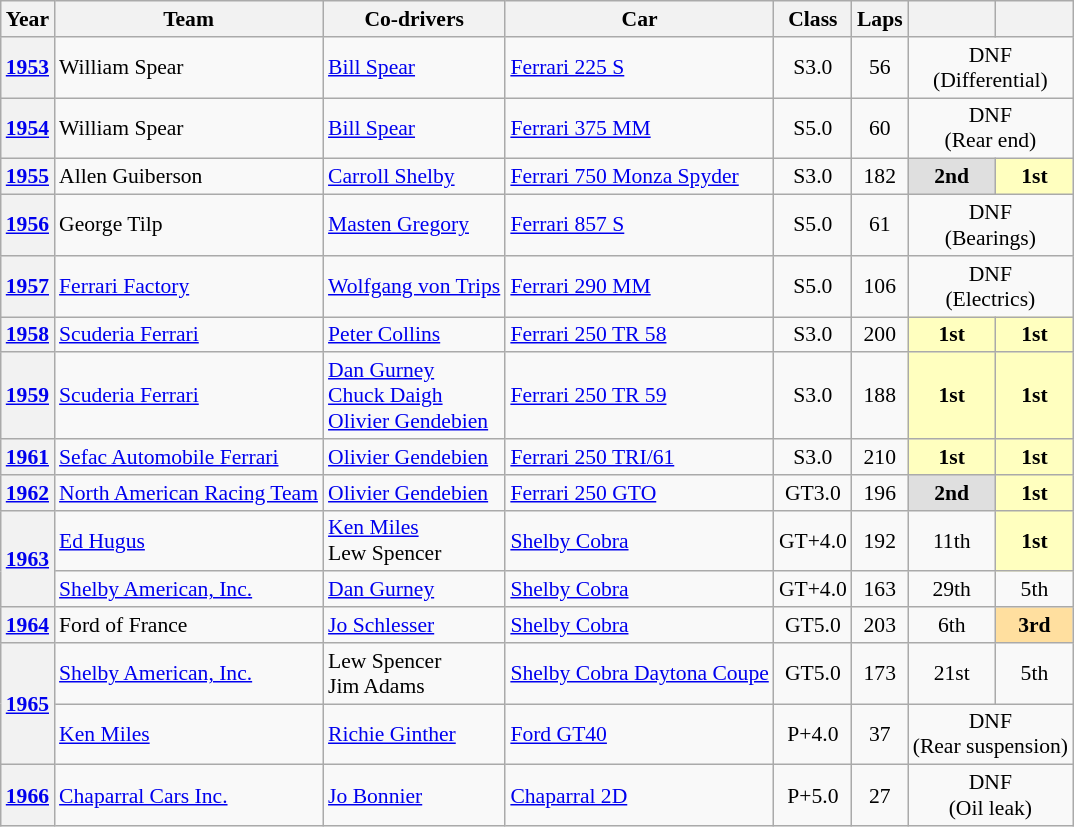<table class="wikitable" style="text-align:center; font-size:90%">
<tr>
<th>Year</th>
<th>Team</th>
<th>Co-drivers</th>
<th>Car</th>
<th>Class</th>
<th>Laps</th>
<th></th>
<th></th>
</tr>
<tr>
<th><a href='#'>1953</a></th>
<td align=left> William Spear</td>
<td align=left> <a href='#'>Bill Spear</a></td>
<td align=left><a href='#'>Ferrari 225 S</a></td>
<td>S3.0</td>
<td>56</td>
<td colspan=2>DNF<br>(Differential)</td>
</tr>
<tr>
<th><a href='#'>1954</a></th>
<td align=left> William Spear</td>
<td align=left> <a href='#'>Bill Spear</a></td>
<td align=left><a href='#'>Ferrari 375 MM</a></td>
<td>S5.0</td>
<td>60</td>
<td colspan=2>DNF<br>(Rear end)</td>
</tr>
<tr>
<th><a href='#'>1955</a></th>
<td align=left> Allen Guiberson</td>
<td align=left> <a href='#'>Carroll Shelby</a></td>
<td align=left><a href='#'>Ferrari 750 Monza Spyder</a></td>
<td>S3.0</td>
<td>182</td>
<td style="background:#dfdfdf;"><strong>2nd</strong></td>
<td style="background:#ffffbf;"><strong>1st</strong></td>
</tr>
<tr>
<th><a href='#'>1956</a></th>
<td align=left> George Tilp</td>
<td align=left> <a href='#'>Masten Gregory</a></td>
<td align=left><a href='#'>Ferrari 857 S</a></td>
<td>S5.0</td>
<td>61</td>
<td colspan=2>DNF<br>(Bearings)</td>
</tr>
<tr>
<th><a href='#'>1957</a></th>
<td align=left> <a href='#'>Ferrari Factory</a></td>
<td align=left> <a href='#'>Wolfgang von Trips</a></td>
<td align=left><a href='#'>Ferrari 290 MM</a></td>
<td>S5.0</td>
<td>106</td>
<td colspan=2>DNF<br>(Electrics)</td>
</tr>
<tr>
<th><a href='#'>1958</a></th>
<td align=left> <a href='#'>Scuderia Ferrari</a></td>
<td align=left> <a href='#'>Peter Collins</a></td>
<td align=left><a href='#'>Ferrari 250 TR 58</a></td>
<td>S3.0</td>
<td>200</td>
<td style="background:#ffffbf;"><strong>1st</strong></td>
<td style="background:#ffffbf;"><strong>1st</strong></td>
</tr>
<tr>
<th><a href='#'>1959</a></th>
<td align=left> <a href='#'>Scuderia Ferrari</a></td>
<td align=left> <a href='#'>Dan Gurney</a><br> <a href='#'>Chuck Daigh</a><br> <a href='#'>Olivier Gendebien</a></td>
<td align=left><a href='#'>Ferrari 250 TR 59</a></td>
<td>S3.0</td>
<td>188</td>
<td style="background:#ffffbf;"><strong>1st</strong></td>
<td style="background:#ffffbf;"><strong>1st</strong></td>
</tr>
<tr>
<th><a href='#'>1961</a></th>
<td align=left> <a href='#'>Sefac Automobile Ferrari</a></td>
<td align=left> <a href='#'>Olivier Gendebien</a></td>
<td align=left><a href='#'>Ferrari 250 TRI/61</a></td>
<td>S3.0</td>
<td>210</td>
<td style="background:#ffffbf;"><strong>1st</strong></td>
<td style="background:#ffffbf;"><strong>1st</strong></td>
</tr>
<tr>
<th><a href='#'>1962</a></th>
<td align=left> <a href='#'>North American Racing Team</a></td>
<td align=left> <a href='#'>Olivier Gendebien</a></td>
<td align=left><a href='#'>Ferrari 250 GTO</a></td>
<td>GT3.0</td>
<td>196</td>
<td style="background:#dfdfdf;"><strong>2nd</strong></td>
<td style="background:#ffffbf;"><strong>1st</strong></td>
</tr>
<tr>
<th rowspan=2><a href='#'>1963</a></th>
<td align=left> <a href='#'>Ed Hugus</a></td>
<td align=left> <a href='#'>Ken Miles</a><br> Lew Spencer</td>
<td align=left><a href='#'>Shelby Cobra</a></td>
<td>GT+4.0</td>
<td>192</td>
<td>11th</td>
<td style="background:#ffffbf;"><strong>1st</strong></td>
</tr>
<tr>
<td align=left> <a href='#'>Shelby American, Inc.</a></td>
<td align=left> <a href='#'>Dan Gurney</a></td>
<td align=left><a href='#'>Shelby Cobra</a></td>
<td>GT+4.0</td>
<td>163</td>
<td>29th</td>
<td>5th</td>
</tr>
<tr>
<th><a href='#'>1964</a></th>
<td align=left> Ford of France</td>
<td align=left> <a href='#'>Jo Schlesser</a></td>
<td align=left><a href='#'>Shelby Cobra</a></td>
<td>GT5.0</td>
<td>203</td>
<td>6th</td>
<td style="background:#ffdf9f;"><strong>3rd</strong></td>
</tr>
<tr>
<th rowspan=2><a href='#'>1965</a></th>
<td align=left> <a href='#'>Shelby American, Inc.</a></td>
<td align=left> Lew Spencer<br> Jim Adams</td>
<td align=left><a href='#'>Shelby Cobra Daytona Coupe</a></td>
<td>GT5.0</td>
<td>173</td>
<td>21st</td>
<td>5th</td>
</tr>
<tr>
<td align=left> <a href='#'>Ken Miles</a></td>
<td align=left> <a href='#'>Richie Ginther</a></td>
<td align=left><a href='#'>Ford GT40</a></td>
<td>P+4.0</td>
<td>37</td>
<td colspan=2>DNF<br>(Rear suspension)</td>
</tr>
<tr>
<th><a href='#'>1966</a></th>
<td align=left> <a href='#'>Chaparral Cars Inc.</a></td>
<td align=left> <a href='#'>Jo Bonnier</a></td>
<td align=left><a href='#'>Chaparral 2D</a></td>
<td>P+5.0</td>
<td>27</td>
<td colspan=2>DNF<br>(Oil leak)</td>
</tr>
</table>
